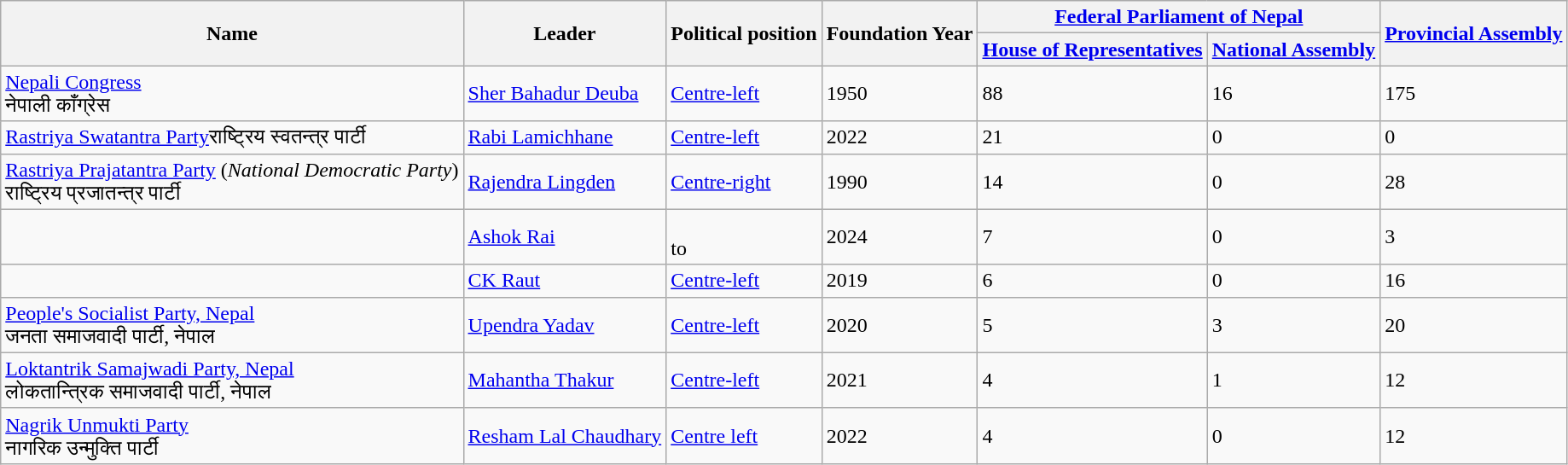<table class="wikitable sortable">
<tr>
<th rowspan="2">Name</th>
<th rowspan="2">Leader</th>
<th rowspan="2">Political position</th>
<th rowspan="2">Foundation Year</th>
<th colspan="2"><a href='#'>Federal Parliament of Nepal</a></th>
<th rowspan="2"><a href='#'>Provincial Assembly</a></th>
</tr>
<tr>
<th><a href='#'>House of Representatives</a></th>
<th><a href='#'>National Assembly</a></th>
</tr>
<tr>
<td><a href='#'>Nepali Congress</a><br>नेपाली काँग्रेस</td>
<td><a href='#'>Sher Bahadur Deuba</a></td>
<td><a href='#'>Centre-left</a></td>
<td>1950</td>
<td>88</td>
<td>16</td>
<td>175</td>
</tr>
<tr>
<td><a href='#'>Rastriya Swatantra Party</a>राष्ट्रिय स्वतन्त्र पार्टी</td>
<td><a href='#'>Rabi Lamichhane</a></td>
<td><a href='#'>Centre-left</a></td>
<td>2022</td>
<td>21</td>
<td>0</td>
<td>0</td>
</tr>
<tr>
<td><a href='#'>Rastriya Prajatantra Party</a> (<em>National Democratic Party</em>)<br>राष्ट्रिय प्रजातन्त्र पार्टी</td>
<td><a href='#'>Rajendra Lingden</a></td>
<td><a href='#'>Centre-right</a></td>
<td>1990</td>
<td>14</td>
<td>0</td>
<td>28</td>
</tr>
<tr>
<td><br></td>
<td><a href='#'>Ashok Rai</a></td>
<td><br>to </td>
<td>2024</td>
<td>7</td>
<td>0</td>
<td>3</td>
</tr>
<tr>
<td><br></td>
<td><a href='#'>CK Raut</a></td>
<td><a href='#'>Centre-left</a></td>
<td>2019</td>
<td>6</td>
<td>0</td>
<td>16</td>
</tr>
<tr>
<td><a href='#'>People's Socialist Party, Nepal</a><br>जनता समाजवादी पार्टी, नेपाल<br></td>
<td><a href='#'>Upendra Yadav</a></td>
<td><a href='#'>Centre-left</a></td>
<td>2020</td>
<td>5</td>
<td>3</td>
<td>20</td>
</tr>
<tr>
<td><a href='#'>Loktantrik Samajwadi Party, Nepal</a><br>लोकतान्त्रिक समाजवादी पार्टी, नेपाल</td>
<td><a href='#'>Mahantha Thakur</a></td>
<td><a href='#'>Centre-left</a></td>
<td>2021</td>
<td>4</td>
<td>1</td>
<td>12</td>
</tr>
<tr>
<td><a href='#'>Nagrik Unmukti Party</a><br>नागरिक उन्मुक्ति पार्टी</td>
<td><a href='#'>Resham Lal Chaudhary</a></td>
<td><a href='#'>Centre left</a></td>
<td>2022</td>
<td>4</td>
<td>0</td>
<td>12</td>
</tr>
</table>
